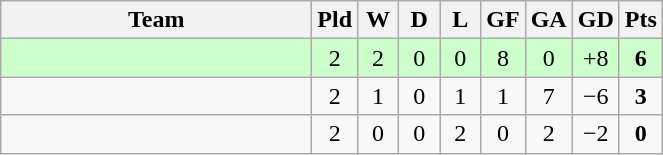<table class=wikitable style="text-align:center">
<tr>
<th width=200>Team</th>
<th width=20>Pld</th>
<th width=20>W</th>
<th width=20>D</th>
<th width=20>L</th>
<th width=20>GF</th>
<th width=20>GA</th>
<th width=20>GD</th>
<th width=20>Pts</th>
</tr>
<tr style="background:#ccffcc">
<td align="left"></td>
<td>2</td>
<td>2</td>
<td>0</td>
<td>0</td>
<td>8</td>
<td>0</td>
<td>+8</td>
<td><strong>6</strong></td>
</tr>
<tr>
<td align="left"></td>
<td>2</td>
<td>1</td>
<td>0</td>
<td>1</td>
<td>1</td>
<td>7</td>
<td>−6</td>
<td><strong>3</strong></td>
</tr>
<tr>
<td align="left"></td>
<td>2</td>
<td>0</td>
<td>0</td>
<td>2</td>
<td>0</td>
<td>2</td>
<td>−2</td>
<td><strong>0</strong></td>
</tr>
</table>
